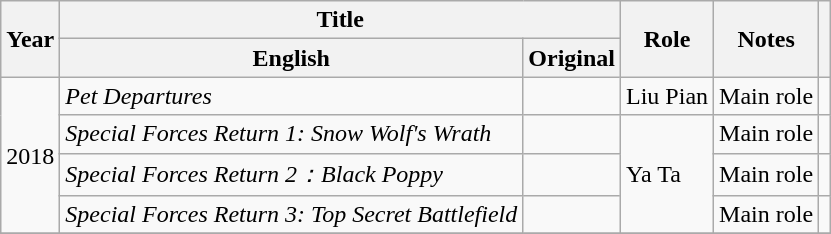<table class="wikitable sortable plainrowheaders">
<tr>
<th scope="col" rowspan="2">Year</th>
<th scope="col" colspan="2">Title</th>
<th scope="col" rowspan="2">Role</th>
<th scope="col" rowspan="2">Notes</th>
<th scope="col" rowspan="2"></th>
</tr>
<tr>
<th scope="col">English</th>
<th scope="col">Original</th>
</tr>
<tr>
<td rowspan="4">2018</td>
<td><em>Pet Departures</em></td>
<td></td>
<td>Liu Pian</td>
<td>Main role</td>
<td></td>
</tr>
<tr>
<td><em>Special Forces Return 1: Snow Wolf's Wrath</em></td>
<td></td>
<td rowspan="3">Ya Ta</td>
<td>Main role</td>
<td></td>
</tr>
<tr>
<td><em>Special Forces Return 2：Black Poppy</em></td>
<td></td>
<td>Main role</td>
<td></td>
</tr>
<tr>
<td><em>Special Forces Return 3: Top Secret Battlefield</em></td>
<td></td>
<td>Main role</td>
<td></td>
</tr>
<tr>
</tr>
</table>
